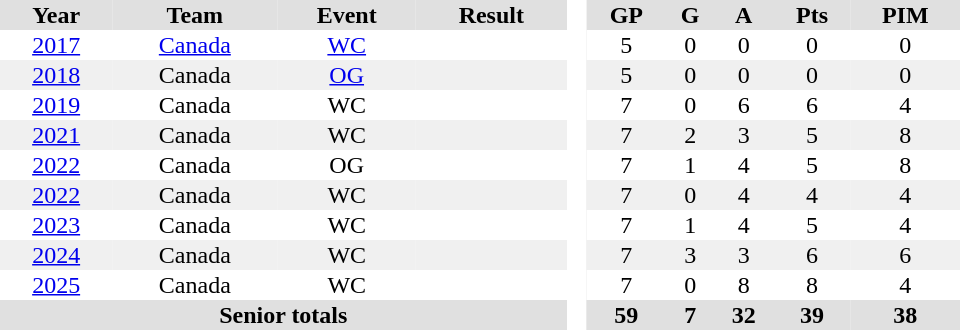<table border="0" cellpadding="1" cellspacing="0" style="text-align:center; width:40em">
<tr ALIGN="centre" bgcolor="#e0e0e0">
<th>Year</th>
<th>Team</th>
<th>Event</th>
<th>Result</th>
<th rowspan="99" bgcolor="#ffffff"> </th>
<th>GP</th>
<th>G</th>
<th>A</th>
<th>Pts</th>
<th>PIM</th>
</tr>
<tr>
<td><a href='#'>2017</a></td>
<td><a href='#'>Canada</a></td>
<td><a href='#'>WC</a></td>
<td></td>
<td>5</td>
<td>0</td>
<td>0</td>
<td>0</td>
<td>0</td>
</tr>
<tr style="background:#f0f0f0;">
<td><a href='#'>2018</a></td>
<td>Canada</td>
<td><a href='#'>OG</a></td>
<td></td>
<td>5</td>
<td>0</td>
<td>0</td>
<td>0</td>
<td>0</td>
</tr>
<tr>
<td><a href='#'>2019</a></td>
<td>Canada</td>
<td>WC</td>
<td></td>
<td>7</td>
<td>0</td>
<td>6</td>
<td>6</td>
<td>4</td>
</tr>
<tr style="background:#f0f0f0;">
<td><a href='#'>2021</a></td>
<td>Canada</td>
<td>WC</td>
<td></td>
<td>7</td>
<td>2</td>
<td>3</td>
<td>5</td>
<td>8</td>
</tr>
<tr>
<td><a href='#'>2022</a></td>
<td>Canada</td>
<td>OG</td>
<td></td>
<td>7</td>
<td>1</td>
<td>4</td>
<td>5</td>
<td>8</td>
</tr>
<tr style="background:#f0f0f0;">
<td><a href='#'>2022</a></td>
<td>Canada</td>
<td>WC</td>
<td></td>
<td>7</td>
<td>0</td>
<td>4</td>
<td>4</td>
<td>4</td>
</tr>
<tr>
<td><a href='#'>2023</a></td>
<td>Canada</td>
<td>WC</td>
<td></td>
<td>7</td>
<td>1</td>
<td>4</td>
<td>5</td>
<td>4</td>
</tr>
<tr style="background:#f0f0f0;">
<td><a href='#'>2024</a></td>
<td>Canada</td>
<td>WC</td>
<td></td>
<td>7</td>
<td>3</td>
<td>3</td>
<td>6</td>
<td>6</td>
</tr>
<tr>
<td><a href='#'>2025</a></td>
<td>Canada</td>
<td>WC</td>
<td></td>
<td>7</td>
<td>0</td>
<td>8</td>
<td>8</td>
<td>4</td>
</tr>
<tr style="background:#e0e0e0;">
<th colspan=4>Senior totals</th>
<th>59</th>
<th>7</th>
<th>32</th>
<th>39</th>
<th>38</th>
</tr>
</table>
